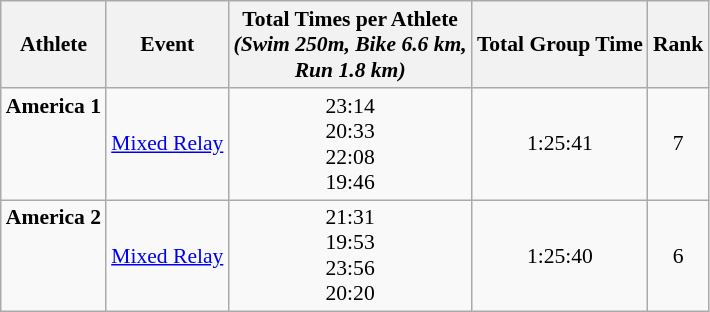<table class="wikitable" style="font-size:90%;">
<tr>
<th>Athlete</th>
<th>Event</th>
<th>Total Times per Athlete <br> <em>(Swim 250m, Bike 6.6 km, <br> Run 1.8 km)</em></th>
<th>Total Group Time</th>
<th>Rank</th>
</tr>
<tr align=center>
<td align=left><strong>America 1</strong><br><br><br><br></td>
<td align=left><a href='#'>Mixed Relay</a></td>
<td>23:14<br>20:33<br>22:08<br>19:46</td>
<td>1:25:41</td>
<td>7</td>
</tr>
<tr align=center>
<td align=left><strong>America 2</strong><br><br><br><br></td>
<td align=left><a href='#'>Mixed Relay</a></td>
<td>21:31<br>19:53<br>23:56<br>20:20</td>
<td>1:25:40</td>
<td>6</td>
</tr>
</table>
